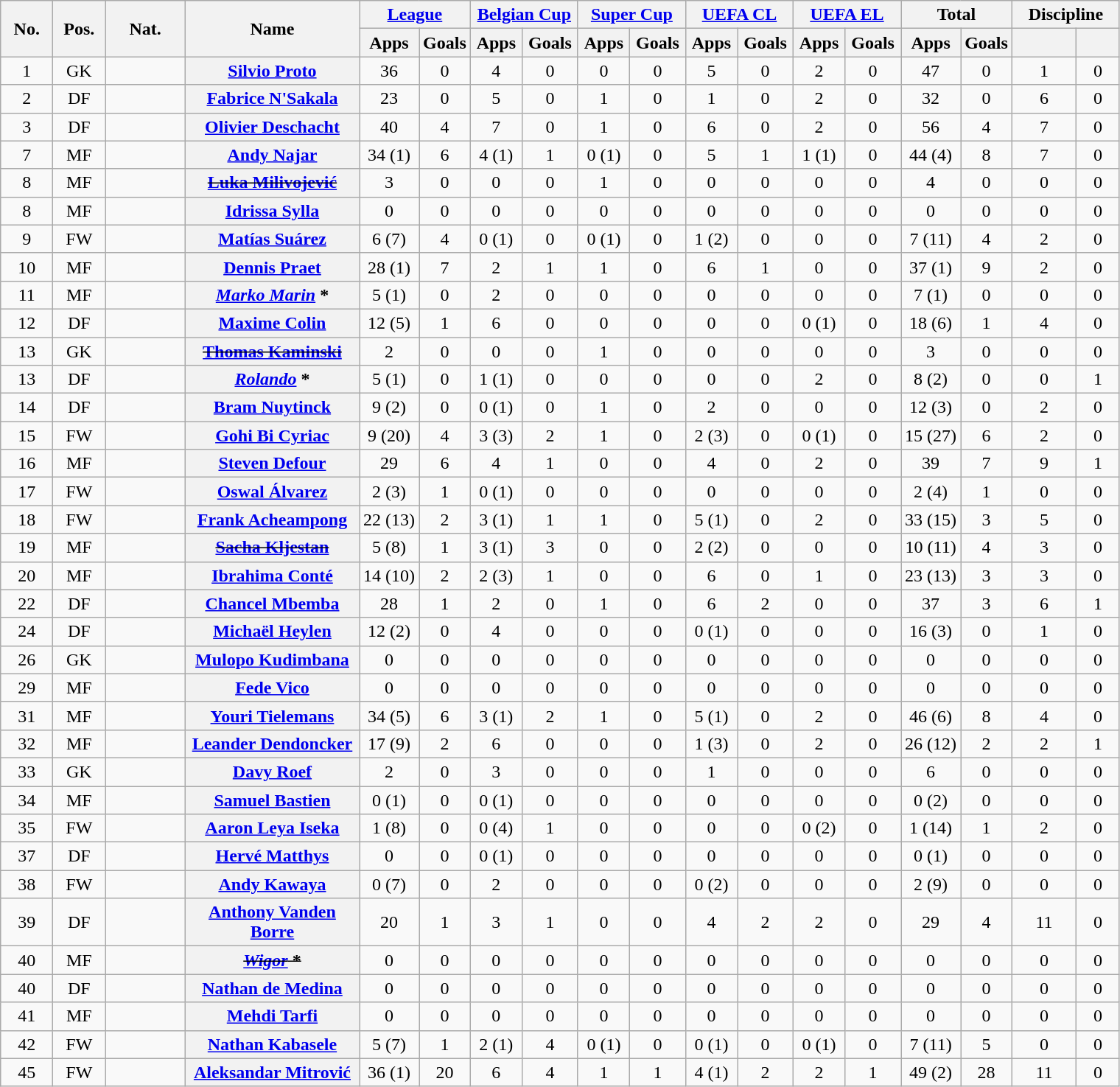<table class="wikitable plainrowheaders" style="text-align:center">
<tr>
<th rowspan="2" width="40">No.</th>
<th rowspan="2" width="40">Pos.</th>
<th rowspan="2" width="65">Nat.</th>
<th rowspan="2" width="150" scope="col">Name</th>
<th colspan="2" width="90"><a href='#'>League</a></th>
<th colspan="2" width="90"><a href='#'>Belgian Cup</a></th>
<th colspan="2" width="90"><a href='#'>Super Cup</a></th>
<th colspan="2" width="90"><a href='#'>UEFA CL</a></th>
<th colspan="2" width="90"><a href='#'>UEFA EL</a></th>
<th colspan="2" width="90">Total</th>
<th colspan="2" width="90">Discipline</th>
</tr>
<tr>
<th scope="col">Apps</th>
<th scope="col">Goals</th>
<th scope="col">Apps</th>
<th scope="col">Goals</th>
<th scope="col">Apps</th>
<th scope="col">Goals</th>
<th scope="col">Apps</th>
<th scope="col">Goals</th>
<th scope="col">Apps</th>
<th scope="col">Goals</th>
<th scope="col">Apps</th>
<th scope="col">Goals</th>
<th scope="col"></th>
<th scope="col"></th>
</tr>
<tr>
<td>1</td>
<td>GK</td>
<td align="left"></td>
<th scope="row"><a href='#'>Silvio Proto</a></th>
<td>36</td>
<td>0</td>
<td>4</td>
<td>0</td>
<td>0</td>
<td>0</td>
<td>5</td>
<td>0</td>
<td>2</td>
<td>0</td>
<td>47</td>
<td>0</td>
<td>1</td>
<td>0</td>
</tr>
<tr>
<td>2</td>
<td>DF</td>
<td align="left"></td>
<th scope="row"><a href='#'>Fabrice N'Sakala</a></th>
<td>23</td>
<td>0</td>
<td>5</td>
<td>0</td>
<td>1</td>
<td>0</td>
<td>1</td>
<td>0</td>
<td>2</td>
<td>0</td>
<td>32</td>
<td>0</td>
<td>6</td>
<td>0</td>
</tr>
<tr>
<td>3</td>
<td>DF</td>
<td align="left"></td>
<th scope="row"><a href='#'>Olivier Deschacht</a></th>
<td>40</td>
<td>4</td>
<td>7</td>
<td>0</td>
<td>1</td>
<td>0</td>
<td>6</td>
<td>0</td>
<td>2</td>
<td>0</td>
<td>56</td>
<td>4</td>
<td>7</td>
<td>0</td>
</tr>
<tr>
<td>7</td>
<td>MF</td>
<td align="left"></td>
<th scope="row"><a href='#'>Andy Najar</a></th>
<td>34 (1)</td>
<td>6</td>
<td>4 (1)</td>
<td>1</td>
<td>0 (1)</td>
<td>0</td>
<td>5</td>
<td>1</td>
<td>1 (1)</td>
<td>0</td>
<td>44 (4)</td>
<td>8</td>
<td>7</td>
<td>0</td>
</tr>
<tr>
<td>8</td>
<td>MF</td>
<td align="left"></td>
<th scope="row"><s><a href='#'>Luka Milivojević</a></s> </th>
<td>3</td>
<td>0</td>
<td>0</td>
<td>0</td>
<td>1</td>
<td>0</td>
<td>0</td>
<td>0</td>
<td>0</td>
<td>0</td>
<td>4</td>
<td>0</td>
<td>0</td>
<td>0</td>
</tr>
<tr>
<td>8</td>
<td>MF</td>
<td align="left"></td>
<th scope="row"><a href='#'>Idrissa Sylla</a></th>
<td>0</td>
<td>0</td>
<td>0</td>
<td>0</td>
<td>0</td>
<td>0</td>
<td>0</td>
<td>0</td>
<td>0</td>
<td>0</td>
<td>0</td>
<td>0</td>
<td>0</td>
<td>0</td>
</tr>
<tr>
<td>9</td>
<td>FW</td>
<td align="left"></td>
<th scope="row"><a href='#'>Matías Suárez</a></th>
<td>6 (7)</td>
<td>4</td>
<td>0 (1)</td>
<td>0</td>
<td>0 (1)</td>
<td>0</td>
<td>1 (2)</td>
<td>0</td>
<td>0</td>
<td>0</td>
<td>7 (11)</td>
<td>4</td>
<td>2</td>
<td>0</td>
</tr>
<tr>
<td>10</td>
<td>MF</td>
<td align="left"></td>
<th scope="row"><a href='#'>Dennis Praet</a></th>
<td>28 (1)</td>
<td>7</td>
<td>2</td>
<td>1</td>
<td>1</td>
<td>0</td>
<td>6</td>
<td>1</td>
<td>0</td>
<td>0</td>
<td>37 (1)</td>
<td>9</td>
<td>2</td>
<td>0</td>
</tr>
<tr>
<td>11</td>
<td>MF</td>
<td align="left"></td>
<th scope="row"><em><a href='#'>Marko Marin</a></em> *</th>
<td>5 (1)</td>
<td>0</td>
<td>2</td>
<td>0</td>
<td>0</td>
<td>0</td>
<td>0</td>
<td>0</td>
<td>0</td>
<td>0</td>
<td>7 (1)</td>
<td>0</td>
<td>0</td>
<td>0</td>
</tr>
<tr>
<td>12</td>
<td>DF</td>
<td align="left"></td>
<th scope="row"><a href='#'>Maxime Colin</a></th>
<td>12 (5)</td>
<td>1</td>
<td>6</td>
<td>0</td>
<td>0</td>
<td>0</td>
<td>0</td>
<td>0</td>
<td>0 (1)</td>
<td>0</td>
<td>18 (6)</td>
<td>1</td>
<td>4</td>
<td>0</td>
</tr>
<tr>
<td>13</td>
<td>GK</td>
<td align="left"></td>
<th scope="row"><s><a href='#'>Thomas Kaminski</a></s> </th>
<td>2</td>
<td>0</td>
<td>0</td>
<td>0</td>
<td>1</td>
<td>0</td>
<td>0</td>
<td>0</td>
<td>0</td>
<td>0</td>
<td>3</td>
<td>0</td>
<td>0</td>
<td>0</td>
</tr>
<tr>
<td>13</td>
<td>DF</td>
<td align="left"></td>
<th scope="row"><em><a href='#'>Rolando</a></em> *</th>
<td>5 (1)</td>
<td>0</td>
<td>1 (1)</td>
<td>0</td>
<td>0</td>
<td>0</td>
<td>0</td>
<td>0</td>
<td>2</td>
<td>0</td>
<td>8 (2)</td>
<td>0</td>
<td>0</td>
<td>1</td>
</tr>
<tr>
<td>14</td>
<td>DF</td>
<td align="left"></td>
<th scope="row"><a href='#'>Bram Nuytinck</a></th>
<td>9 (2)</td>
<td>0</td>
<td>0 (1)</td>
<td>0</td>
<td>1</td>
<td>0</td>
<td>2</td>
<td>0</td>
<td>0</td>
<td>0</td>
<td>12 (3)</td>
<td>0</td>
<td>2</td>
<td>0</td>
</tr>
<tr>
<td>15</td>
<td>FW</td>
<td align="left"></td>
<th scope="row"><a href='#'>Gohi Bi Cyriac</a></th>
<td>9 (20)</td>
<td>4</td>
<td>3 (3)</td>
<td>2</td>
<td>1</td>
<td>0</td>
<td>2 (3)</td>
<td>0</td>
<td>0 (1)</td>
<td>0</td>
<td>15 (27)</td>
<td>6</td>
<td>2</td>
<td>0</td>
</tr>
<tr>
<td>16</td>
<td>MF</td>
<td align="left"></td>
<th scope="row"><a href='#'>Steven Defour</a></th>
<td>29</td>
<td>6</td>
<td>4</td>
<td>1</td>
<td>0</td>
<td>0</td>
<td>4</td>
<td>0</td>
<td>2</td>
<td>0</td>
<td>39</td>
<td>7</td>
<td>9</td>
<td>1</td>
</tr>
<tr>
<td>17</td>
<td>FW</td>
<td align="left"></td>
<th scope="row"><a href='#'>Oswal Álvarez</a></th>
<td>2 (3)</td>
<td>1</td>
<td>0 (1)</td>
<td>0</td>
<td>0</td>
<td>0</td>
<td>0</td>
<td>0</td>
<td>0</td>
<td>0</td>
<td>2 (4)</td>
<td>1</td>
<td>0</td>
<td>0</td>
</tr>
<tr>
<td>18</td>
<td>FW</td>
<td align="left"></td>
<th scope="row"><a href='#'>Frank Acheampong</a></th>
<td>22 (13)</td>
<td>2</td>
<td>3 (1)</td>
<td>1</td>
<td>1</td>
<td>0</td>
<td>5 (1)</td>
<td>0</td>
<td>2</td>
<td>0</td>
<td>33 (15)</td>
<td>3</td>
<td>5</td>
<td>0</td>
</tr>
<tr>
<td>19</td>
<td>MF</td>
<td align="left"></td>
<th scope="row"><s><a href='#'>Sacha Kljestan</a></s> </th>
<td>5 (8)</td>
<td>1</td>
<td>3 (1)</td>
<td>3</td>
<td>0</td>
<td>0</td>
<td>2 (2)</td>
<td>0</td>
<td>0</td>
<td>0</td>
<td>10 (11)</td>
<td>4</td>
<td>3</td>
<td>0</td>
</tr>
<tr>
<td>20</td>
<td>MF</td>
<td align="left"></td>
<th scope="row"><a href='#'>Ibrahima Conté</a></th>
<td>14 (10)</td>
<td>2</td>
<td>2 (3)</td>
<td>1</td>
<td>0</td>
<td>0</td>
<td>6</td>
<td>0</td>
<td>1</td>
<td>0</td>
<td>23 (13)</td>
<td>3</td>
<td>3</td>
<td>0</td>
</tr>
<tr>
<td>22</td>
<td>DF</td>
<td align="left"></td>
<th scope="row"><a href='#'>Chancel Mbemba</a></th>
<td>28</td>
<td>1</td>
<td>2</td>
<td>0</td>
<td>1</td>
<td>0</td>
<td>6</td>
<td>2</td>
<td>0</td>
<td>0</td>
<td>37</td>
<td>3</td>
<td>6</td>
<td>1</td>
</tr>
<tr>
<td>24</td>
<td>DF</td>
<td align="left"></td>
<th scope="row"><a href='#'>Michaël Heylen</a></th>
<td>12 (2)</td>
<td>0</td>
<td>4</td>
<td>0</td>
<td>0</td>
<td>0</td>
<td>0 (1)</td>
<td>0</td>
<td>0</td>
<td>0</td>
<td>16 (3)</td>
<td>0</td>
<td>1</td>
<td>0</td>
</tr>
<tr>
<td>26</td>
<td>GK</td>
<td align="left"></td>
<th scope="row"><a href='#'>Mulopo Kudimbana</a></th>
<td>0</td>
<td>0</td>
<td>0</td>
<td>0</td>
<td>0</td>
<td>0</td>
<td>0</td>
<td>0</td>
<td>0</td>
<td>0</td>
<td>0</td>
<td>0</td>
<td>0</td>
<td>0</td>
</tr>
<tr>
<td>29</td>
<td>MF</td>
<td align="left"></td>
<th scope="row"><a href='#'>Fede Vico</a></th>
<td>0</td>
<td>0</td>
<td>0</td>
<td>0</td>
<td>0</td>
<td>0</td>
<td>0</td>
<td>0</td>
<td>0</td>
<td>0</td>
<td>0</td>
<td>0</td>
<td>0</td>
<td>0</td>
</tr>
<tr>
<td>31</td>
<td>MF</td>
<td align="left"></td>
<th scope="row"><a href='#'>Youri Tielemans</a></th>
<td>34 (5)</td>
<td>6</td>
<td>3 (1)</td>
<td>2</td>
<td>1</td>
<td>0</td>
<td>5 (1)</td>
<td>0</td>
<td>2</td>
<td>0</td>
<td>46 (6)</td>
<td>8</td>
<td>4</td>
<td>0</td>
</tr>
<tr>
<td>32</td>
<td>MF</td>
<td align="left"></td>
<th scope="row"><a href='#'>Leander Dendoncker</a></th>
<td>17 (9)</td>
<td>2</td>
<td>6</td>
<td>0</td>
<td>0</td>
<td>0</td>
<td>1 (3)</td>
<td>0</td>
<td>2</td>
<td>0</td>
<td>26 (12)</td>
<td>2</td>
<td>2</td>
<td>1</td>
</tr>
<tr>
<td>33</td>
<td>GK</td>
<td align="left"></td>
<th scope="row"><a href='#'>Davy Roef</a></th>
<td>2</td>
<td>0</td>
<td>3</td>
<td>0</td>
<td>0</td>
<td>0</td>
<td>1</td>
<td>0</td>
<td>0</td>
<td>0</td>
<td>6</td>
<td>0</td>
<td>0</td>
<td>0</td>
</tr>
<tr>
<td>34</td>
<td>MF</td>
<td align="left"></td>
<th scope="row"><a href='#'>Samuel Bastien</a></th>
<td>0 (1)</td>
<td>0</td>
<td>0 (1)</td>
<td>0</td>
<td>0</td>
<td>0</td>
<td>0</td>
<td>0</td>
<td>0</td>
<td>0</td>
<td>0 (2)</td>
<td>0</td>
<td>0</td>
<td>0</td>
</tr>
<tr>
<td>35</td>
<td>FW</td>
<td align="left"></td>
<th scope="row"><a href='#'>Aaron Leya Iseka</a></th>
<td>1 (8)</td>
<td>0</td>
<td>0 (4)</td>
<td>1</td>
<td>0</td>
<td>0</td>
<td>0</td>
<td>0</td>
<td>0 (2)</td>
<td>0</td>
<td>1 (14)</td>
<td>1</td>
<td>2</td>
<td>0</td>
</tr>
<tr>
<td>37</td>
<td>DF</td>
<td align="left"></td>
<th scope="row"><a href='#'>Hervé Matthys</a></th>
<td>0</td>
<td>0</td>
<td>0 (1)</td>
<td>0</td>
<td>0</td>
<td>0</td>
<td>0</td>
<td>0</td>
<td>0</td>
<td>0</td>
<td>0 (1)</td>
<td>0</td>
<td>0</td>
<td>0</td>
</tr>
<tr>
<td>38</td>
<td>FW</td>
<td align="left"></td>
<th scope="row"><a href='#'>Andy Kawaya</a></th>
<td>0 (7)</td>
<td>0</td>
<td>2</td>
<td>0</td>
<td>0</td>
<td>0</td>
<td>0 (2)</td>
<td>0</td>
<td>0</td>
<td>0</td>
<td>2 (9)</td>
<td>0</td>
<td>0</td>
<td>0</td>
</tr>
<tr>
<td>39</td>
<td>DF</td>
<td align="left"></td>
<th scope="row"><a href='#'>Anthony Vanden Borre</a></th>
<td>20</td>
<td>1</td>
<td>3</td>
<td>1</td>
<td>0</td>
<td>0</td>
<td>4</td>
<td>2</td>
<td>2</td>
<td>0</td>
<td>29</td>
<td>4</td>
<td>11</td>
<td>0</td>
</tr>
<tr>
<td>40</td>
<td>MF</td>
<td align="left"></td>
<th scope="row"><s><em><a href='#'>Wigor</a></em> *</s> </th>
<td>0</td>
<td>0</td>
<td>0</td>
<td>0</td>
<td>0</td>
<td>0</td>
<td>0</td>
<td>0</td>
<td>0</td>
<td>0</td>
<td>0</td>
<td>0</td>
<td>0</td>
<td>0</td>
</tr>
<tr>
<td>40</td>
<td>DF</td>
<td align="left"></td>
<th scope="row"><a href='#'>Nathan de Medina</a></th>
<td>0</td>
<td>0</td>
<td>0</td>
<td>0</td>
<td>0</td>
<td>0</td>
<td>0</td>
<td>0</td>
<td>0</td>
<td>0</td>
<td>0</td>
<td>0</td>
<td>0</td>
<td>0</td>
</tr>
<tr>
<td>41</td>
<td>MF</td>
<td align="left"></td>
<th scope="row"><a href='#'>Mehdi Tarfi</a></th>
<td>0</td>
<td>0</td>
<td>0</td>
<td>0</td>
<td>0</td>
<td>0</td>
<td>0</td>
<td>0</td>
<td>0</td>
<td>0</td>
<td>0</td>
<td>0</td>
<td>0</td>
<td>0</td>
</tr>
<tr>
<td>42</td>
<td>FW</td>
<td align="left"></td>
<th scope="row"><a href='#'>Nathan Kabasele</a></th>
<td>5 (7)</td>
<td>1</td>
<td>2 (1)</td>
<td>4</td>
<td>0 (1)</td>
<td>0</td>
<td>0 (1)</td>
<td>0</td>
<td>0 (1)</td>
<td>0</td>
<td>7 (11)</td>
<td>5</td>
<td>0</td>
<td>0</td>
</tr>
<tr>
<td>45</td>
<td>FW</td>
<td align="left"></td>
<th scope="row"><a href='#'>Aleksandar Mitrović</a></th>
<td>36 (1)</td>
<td>20</td>
<td>6</td>
<td>4</td>
<td>1</td>
<td>1</td>
<td>4 (1)</td>
<td>2</td>
<td>2</td>
<td>1</td>
<td>49 (2)</td>
<td>28</td>
<td>11</td>
<td>0</td>
</tr>
</table>
